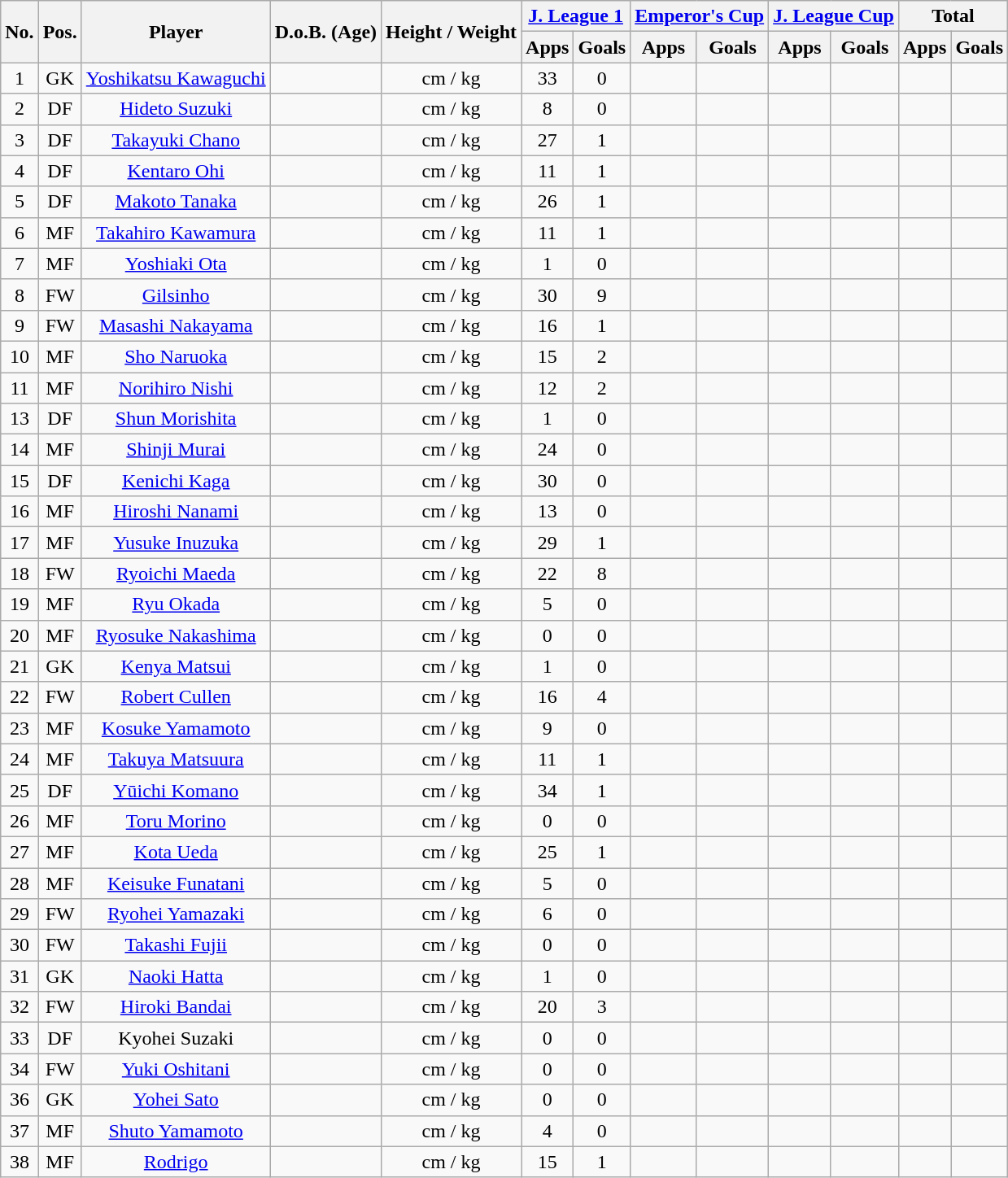<table class="wikitable" style="text-align:center;">
<tr>
<th rowspan="2">No.</th>
<th rowspan="2">Pos.</th>
<th rowspan="2">Player</th>
<th rowspan="2">D.o.B. (Age)</th>
<th rowspan="2">Height / Weight</th>
<th colspan="2"><a href='#'>J. League 1</a></th>
<th colspan="2"><a href='#'>Emperor's Cup</a></th>
<th colspan="2"><a href='#'>J. League Cup</a></th>
<th colspan="2">Total</th>
</tr>
<tr>
<th>Apps</th>
<th>Goals</th>
<th>Apps</th>
<th>Goals</th>
<th>Apps</th>
<th>Goals</th>
<th>Apps</th>
<th>Goals</th>
</tr>
<tr>
<td>1</td>
<td>GK</td>
<td><a href='#'>Yoshikatsu Kawaguchi</a></td>
<td></td>
<td>cm / kg</td>
<td>33</td>
<td>0</td>
<td></td>
<td></td>
<td></td>
<td></td>
<td></td>
<td></td>
</tr>
<tr>
<td>2</td>
<td>DF</td>
<td><a href='#'>Hideto Suzuki</a></td>
<td></td>
<td>cm / kg</td>
<td>8</td>
<td>0</td>
<td></td>
<td></td>
<td></td>
<td></td>
<td></td>
<td></td>
</tr>
<tr>
<td>3</td>
<td>DF</td>
<td><a href='#'>Takayuki Chano</a></td>
<td></td>
<td>cm / kg</td>
<td>27</td>
<td>1</td>
<td></td>
<td></td>
<td></td>
<td></td>
<td></td>
<td></td>
</tr>
<tr>
<td>4</td>
<td>DF</td>
<td><a href='#'>Kentaro Ohi</a></td>
<td></td>
<td>cm / kg</td>
<td>11</td>
<td>1</td>
<td></td>
<td></td>
<td></td>
<td></td>
<td></td>
<td></td>
</tr>
<tr>
<td>5</td>
<td>DF</td>
<td><a href='#'>Makoto Tanaka</a></td>
<td></td>
<td>cm / kg</td>
<td>26</td>
<td>1</td>
<td></td>
<td></td>
<td></td>
<td></td>
<td></td>
<td></td>
</tr>
<tr>
<td>6</td>
<td>MF</td>
<td><a href='#'>Takahiro Kawamura</a></td>
<td></td>
<td>cm / kg</td>
<td>11</td>
<td>1</td>
<td></td>
<td></td>
<td></td>
<td></td>
<td></td>
<td></td>
</tr>
<tr>
<td>7</td>
<td>MF</td>
<td><a href='#'>Yoshiaki Ota</a></td>
<td></td>
<td>cm / kg</td>
<td>1</td>
<td>0</td>
<td></td>
<td></td>
<td></td>
<td></td>
<td></td>
<td></td>
</tr>
<tr>
<td>8</td>
<td>FW</td>
<td><a href='#'>Gilsinho</a></td>
<td></td>
<td>cm / kg</td>
<td>30</td>
<td>9</td>
<td></td>
<td></td>
<td></td>
<td></td>
<td></td>
<td></td>
</tr>
<tr>
<td>9</td>
<td>FW</td>
<td><a href='#'>Masashi Nakayama</a></td>
<td></td>
<td>cm / kg</td>
<td>16</td>
<td>1</td>
<td></td>
<td></td>
<td></td>
<td></td>
<td></td>
<td></td>
</tr>
<tr>
<td>10</td>
<td>MF</td>
<td><a href='#'>Sho Naruoka</a></td>
<td></td>
<td>cm / kg</td>
<td>15</td>
<td>2</td>
<td></td>
<td></td>
<td></td>
<td></td>
<td></td>
<td></td>
</tr>
<tr>
<td>11</td>
<td>MF</td>
<td><a href='#'>Norihiro Nishi</a></td>
<td></td>
<td>cm / kg</td>
<td>12</td>
<td>2</td>
<td></td>
<td></td>
<td></td>
<td></td>
<td></td>
<td></td>
</tr>
<tr>
<td>13</td>
<td>DF</td>
<td><a href='#'>Shun Morishita</a></td>
<td></td>
<td>cm / kg</td>
<td>1</td>
<td>0</td>
<td></td>
<td></td>
<td></td>
<td></td>
<td></td>
<td></td>
</tr>
<tr>
<td>14</td>
<td>MF</td>
<td><a href='#'>Shinji Murai</a></td>
<td></td>
<td>cm / kg</td>
<td>24</td>
<td>0</td>
<td></td>
<td></td>
<td></td>
<td></td>
<td></td>
<td></td>
</tr>
<tr>
<td>15</td>
<td>DF</td>
<td><a href='#'>Kenichi Kaga</a></td>
<td></td>
<td>cm / kg</td>
<td>30</td>
<td>0</td>
<td></td>
<td></td>
<td></td>
<td></td>
<td></td>
<td></td>
</tr>
<tr>
<td>16</td>
<td>MF</td>
<td><a href='#'>Hiroshi Nanami</a></td>
<td></td>
<td>cm / kg</td>
<td>13</td>
<td>0</td>
<td></td>
<td></td>
<td></td>
<td></td>
<td></td>
<td></td>
</tr>
<tr>
<td>17</td>
<td>MF</td>
<td><a href='#'>Yusuke Inuzuka</a></td>
<td></td>
<td>cm / kg</td>
<td>29</td>
<td>1</td>
<td></td>
<td></td>
<td></td>
<td></td>
<td></td>
<td></td>
</tr>
<tr>
<td>18</td>
<td>FW</td>
<td><a href='#'>Ryoichi Maeda</a></td>
<td></td>
<td>cm / kg</td>
<td>22</td>
<td>8</td>
<td></td>
<td></td>
<td></td>
<td></td>
<td></td>
<td></td>
</tr>
<tr>
<td>19</td>
<td>MF</td>
<td><a href='#'>Ryu Okada</a></td>
<td></td>
<td>cm / kg</td>
<td>5</td>
<td>0</td>
<td></td>
<td></td>
<td></td>
<td></td>
<td></td>
<td></td>
</tr>
<tr>
<td>20</td>
<td>MF</td>
<td><a href='#'>Ryosuke Nakashima</a></td>
<td></td>
<td>cm / kg</td>
<td>0</td>
<td>0</td>
<td></td>
<td></td>
<td></td>
<td></td>
<td></td>
<td></td>
</tr>
<tr>
<td>21</td>
<td>GK</td>
<td><a href='#'>Kenya Matsui</a></td>
<td></td>
<td>cm / kg</td>
<td>1</td>
<td>0</td>
<td></td>
<td></td>
<td></td>
<td></td>
<td></td>
<td></td>
</tr>
<tr>
<td>22</td>
<td>FW</td>
<td><a href='#'>Robert Cullen</a></td>
<td></td>
<td>cm / kg</td>
<td>16</td>
<td>4</td>
<td></td>
<td></td>
<td></td>
<td></td>
<td></td>
<td></td>
</tr>
<tr>
<td>23</td>
<td>MF</td>
<td><a href='#'>Kosuke Yamamoto</a></td>
<td></td>
<td>cm / kg</td>
<td>9</td>
<td>0</td>
<td></td>
<td></td>
<td></td>
<td></td>
<td></td>
<td></td>
</tr>
<tr>
<td>24</td>
<td>MF</td>
<td><a href='#'>Takuya Matsuura</a></td>
<td></td>
<td>cm / kg</td>
<td>11</td>
<td>1</td>
<td></td>
<td></td>
<td></td>
<td></td>
<td></td>
<td></td>
</tr>
<tr>
<td>25</td>
<td>DF</td>
<td><a href='#'>Yūichi Komano</a></td>
<td></td>
<td>cm / kg</td>
<td>34</td>
<td>1</td>
<td></td>
<td></td>
<td></td>
<td></td>
<td></td>
<td></td>
</tr>
<tr>
<td>26</td>
<td>MF</td>
<td><a href='#'>Toru Morino</a></td>
<td></td>
<td>cm / kg</td>
<td>0</td>
<td>0</td>
<td></td>
<td></td>
<td></td>
<td></td>
<td></td>
<td></td>
</tr>
<tr>
<td>27</td>
<td>MF</td>
<td><a href='#'>Kota Ueda</a></td>
<td></td>
<td>cm / kg</td>
<td>25</td>
<td>1</td>
<td></td>
<td></td>
<td></td>
<td></td>
<td></td>
<td></td>
</tr>
<tr>
<td>28</td>
<td>MF</td>
<td><a href='#'>Keisuke Funatani</a></td>
<td></td>
<td>cm / kg</td>
<td>5</td>
<td>0</td>
<td></td>
<td></td>
<td></td>
<td></td>
<td></td>
<td></td>
</tr>
<tr>
<td>29</td>
<td>FW</td>
<td><a href='#'>Ryohei Yamazaki</a></td>
<td></td>
<td>cm / kg</td>
<td>6</td>
<td>0</td>
<td></td>
<td></td>
<td></td>
<td></td>
<td></td>
<td></td>
</tr>
<tr>
<td>30</td>
<td>FW</td>
<td><a href='#'>Takashi Fujii</a></td>
<td></td>
<td>cm / kg</td>
<td>0</td>
<td>0</td>
<td></td>
<td></td>
<td></td>
<td></td>
<td></td>
<td></td>
</tr>
<tr>
<td>31</td>
<td>GK</td>
<td><a href='#'>Naoki Hatta</a></td>
<td></td>
<td>cm / kg</td>
<td>1</td>
<td>0</td>
<td></td>
<td></td>
<td></td>
<td></td>
<td></td>
<td></td>
</tr>
<tr>
<td>32</td>
<td>FW</td>
<td><a href='#'>Hiroki Bandai</a></td>
<td></td>
<td>cm / kg</td>
<td>20</td>
<td>3</td>
<td></td>
<td></td>
<td></td>
<td></td>
<td></td>
<td></td>
</tr>
<tr>
<td>33</td>
<td>DF</td>
<td>Kyohei Suzaki</td>
<td></td>
<td>cm / kg</td>
<td>0</td>
<td>0</td>
<td></td>
<td></td>
<td></td>
<td></td>
<td></td>
<td></td>
</tr>
<tr>
<td>34</td>
<td>FW</td>
<td><a href='#'>Yuki Oshitani</a></td>
<td></td>
<td>cm / kg</td>
<td>0</td>
<td>0</td>
<td></td>
<td></td>
<td></td>
<td></td>
<td></td>
<td></td>
</tr>
<tr>
<td>36</td>
<td>GK</td>
<td><a href='#'>Yohei Sato</a></td>
<td></td>
<td>cm / kg</td>
<td>0</td>
<td>0</td>
<td></td>
<td></td>
<td></td>
<td></td>
<td></td>
<td></td>
</tr>
<tr>
<td>37</td>
<td>MF</td>
<td><a href='#'>Shuto Yamamoto</a></td>
<td></td>
<td>cm / kg</td>
<td>4</td>
<td>0</td>
<td></td>
<td></td>
<td></td>
<td></td>
<td></td>
<td></td>
</tr>
<tr>
<td>38</td>
<td>MF</td>
<td><a href='#'>Rodrigo</a></td>
<td></td>
<td>cm / kg</td>
<td>15</td>
<td>1</td>
<td></td>
<td></td>
<td></td>
<td></td>
<td></td>
<td></td>
</tr>
</table>
